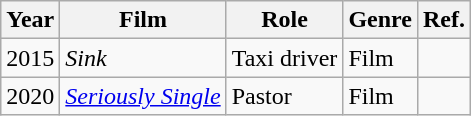<table class="wikitable">
<tr>
<th>Year</th>
<th>Film</th>
<th>Role</th>
<th>Genre</th>
<th>Ref.</th>
</tr>
<tr>
<td>2015</td>
<td><em>Sink</em></td>
<td>Taxi driver</td>
<td>Film</td>
<td></td>
</tr>
<tr>
<td>2020</td>
<td><em><a href='#'>Seriously Single</a></em></td>
<td>Pastor</td>
<td>Film</td>
<td></td>
</tr>
</table>
